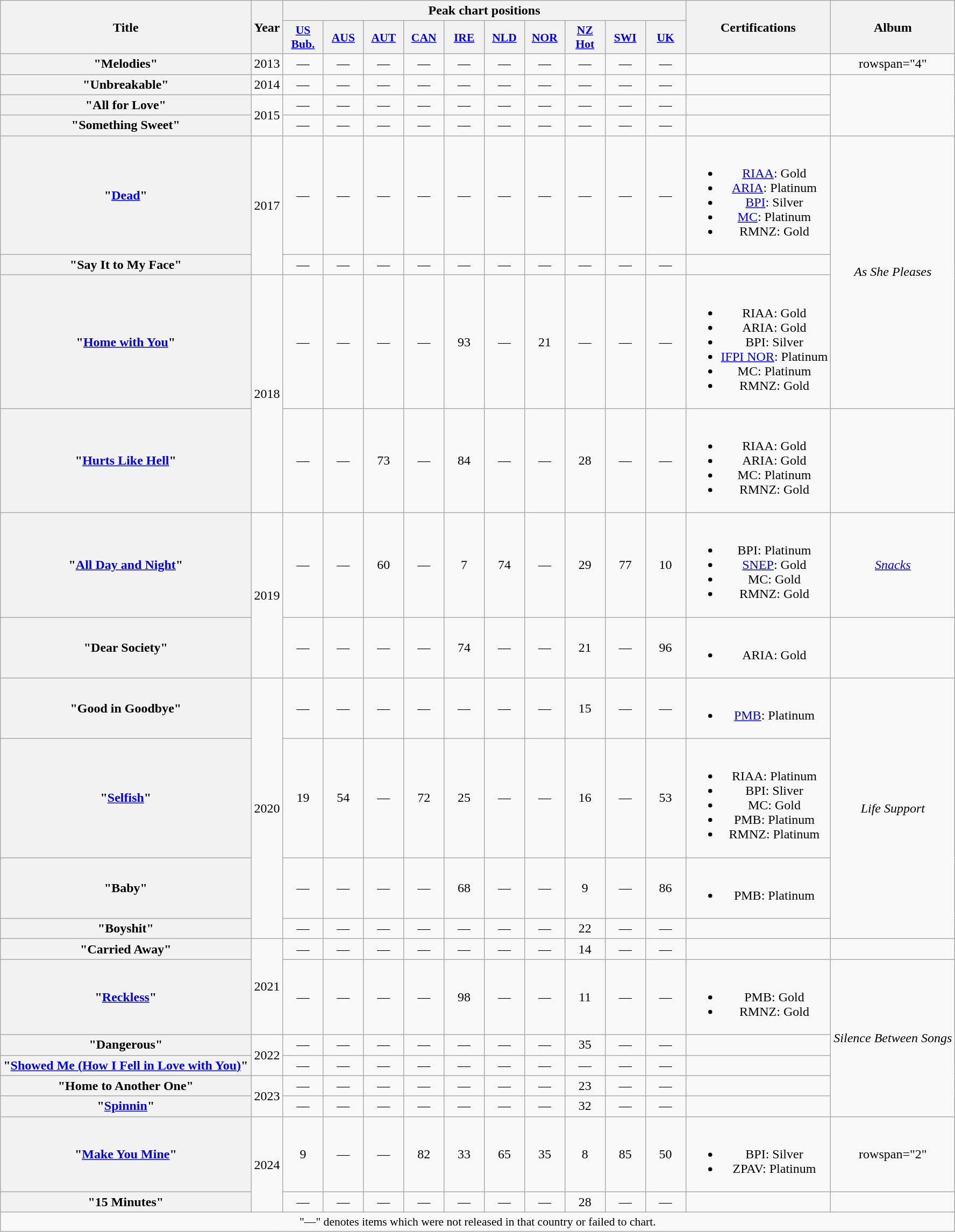<table class="wikitable plainrowheaders" style="text-align:center;">
<tr>
<th scope="col" rowspan="2">Title</th>
<th scope="col" rowspan="2">Year</th>
<th scope="col" colspan="10">Peak chart positions</th>
<th scope="col" rowspan="2">Certifications</th>
<th scope="col" rowspan="2">Album</th>
</tr>
<tr>
<th scope="col" style="width:3em;font-size:90%;"><a href='#'>US<br>Bub.</a><br></th>
<th scope="col" style="width:3em;font-size:90%;"><a href='#'>AUS</a><br></th>
<th scope="col" style="width:3em;font-size:90%;"><a href='#'>AUT</a><br></th>
<th scope="col" style="width:3em;font-size:90%;"><a href='#'>CAN</a><br></th>
<th scope="col" style="width:3em;font-size:90%;"><a href='#'>IRE</a><br></th>
<th scope="col" style="width:3em;font-size:90%;"><a href='#'>NLD</a><br></th>
<th scope="col" style="width:3em;font-size:90%;"><a href='#'>NOR</a><br></th>
<th scope="col" style="width:3em;font-size:90%;"><a href='#'>NZ<br>Hot</a><br></th>
<th scope="col" style="width:3em;font-size:90%;"><a href='#'>SWI</a><br></th>
<th scope="col" style="width:3em;font-size:90%;"><a href='#'>UK</a><br></th>
</tr>
<tr>
<th scope="row">"Melodies"</th>
<td>2013</td>
<td>—</td>
<td>—</td>
<td>—</td>
<td>—</td>
<td>—</td>
<td>—</td>
<td>—</td>
<td>—</td>
<td>—</td>
<td>—</td>
<td></td>
<td>rowspan="4" </td>
</tr>
<tr>
<th scope="row">"Unbreakable"</th>
<td>2014</td>
<td>—</td>
<td>—</td>
<td>—</td>
<td>—</td>
<td>—</td>
<td>—</td>
<td>—</td>
<td>—</td>
<td>—</td>
<td>—</td>
<td></td>
</tr>
<tr>
<th scope="row">"All for Love"<br></th>
<td rowspan="2">2015</td>
<td>—</td>
<td>—</td>
<td>—</td>
<td>—</td>
<td>—</td>
<td>—</td>
<td>—</td>
<td>—</td>
<td>—</td>
<td>—</td>
<td></td>
</tr>
<tr>
<th scope="row">"Something Sweet"</th>
<td>—</td>
<td>—</td>
<td>—</td>
<td>—</td>
<td>—</td>
<td>—</td>
<td>—</td>
<td>—</td>
<td>—</td>
<td>—</td>
<td></td>
</tr>
<tr>
<th scope="row">"<a href='#'>Dead</a>"</th>
<td rowspan="2">2017</td>
<td>—</td>
<td>—</td>
<td>—</td>
<td>—</td>
<td>—</td>
<td>—</td>
<td>—</td>
<td>—</td>
<td>—</td>
<td>—</td>
<td><br><ul><li><a href='#'>RIAA</a>: Gold</li><li><a href='#'>ARIA</a>: Platinum</li><li><a href='#'>BPI</a>: Silver</li><li><a href='#'>MC</a>: Platinum</li><li>RMNZ: Gold</li></ul></td>
<td rowspan="3"><em>As She Pleases</em></td>
</tr>
<tr>
<th scope="row">"Say It to My Face"</th>
<td>—</td>
<td>—</td>
<td>—</td>
<td>—</td>
<td>—</td>
<td>—</td>
<td>—</td>
<td>—</td>
<td>—</td>
<td>—</td>
<td></td>
</tr>
<tr>
<th scope="row">"<a href='#'>Home with You</a>"</th>
<td rowspan=2>2018</td>
<td>—</td>
<td>—</td>
<td>—</td>
<td>—</td>
<td>93</td>
<td>—</td>
<td>21</td>
<td>—</td>
<td>—</td>
<td>—</td>
<td><br><ul><li>RIAA: Gold</li><li>ARIA: Gold</li><li>BPI: Silver</li><li><a href='#'>IFPI NOR</a>: Platinum</li><li>MC: Platinum</li><li>RMNZ: Gold</li></ul></td>
</tr>
<tr>
<th scope="row">"<a href='#'>Hurts Like Hell</a>"<br></th>
<td>—</td>
<td>—</td>
<td>73</td>
<td>—</td>
<td>84</td>
<td>—</td>
<td>—</td>
<td>28</td>
<td>—</td>
<td>—</td>
<td><br><ul><li>RIAA: Gold</li><li>ARIA: Gold</li><li>MC: Platinum</li><li>RMNZ: Gold</li></ul></td>
<td></td>
</tr>
<tr>
<th scope="row">"<a href='#'>All Day and Night</a>"<br></th>
<td rowspan=2>2019</td>
<td>—</td>
<td>—</td>
<td>60</td>
<td>—</td>
<td>7</td>
<td>74</td>
<td>—</td>
<td>29</td>
<td>77</td>
<td>10</td>
<td><br><ul><li>BPI: Platinum</li><li><a href='#'>SNEP</a>: Gold</li><li>MC: Gold</li><li>RMNZ: Gold</li></ul></td>
<td><em><a href='#'>Snacks</a></em></td>
</tr>
<tr>
<th scope="row">"Dear Society"</th>
<td>—</td>
<td>—</td>
<td>—</td>
<td>—</td>
<td>74</td>
<td>—</td>
<td>—</td>
<td>21</td>
<td>—</td>
<td>96</td>
<td><br><ul><li>ARIA: Gold</li></ul></td>
<td></td>
</tr>
<tr>
<th scope="row">"Good in Goodbye"</th>
<td rowspan="4">2020</td>
<td>—</td>
<td>—</td>
<td>—</td>
<td>—</td>
<td>—</td>
<td>—</td>
<td>—</td>
<td>15</td>
<td>—</td>
<td>—</td>
<td><br><ul><li><a href='#'>PMB</a>: Platinum</li></ul></td>
<td rowspan="4"><em>Life Support</em></td>
</tr>
<tr>
<th scope="row">"<a href='#'>Selfish</a>"</th>
<td>19</td>
<td>54</td>
<td>—</td>
<td>72</td>
<td>25</td>
<td>—</td>
<td>—</td>
<td>16</td>
<td>—</td>
<td>53</td>
<td><br><ul><li>RIAA: Platinum</li><li>BPI: Sliver</li><li>MC: Gold</li><li>PMB: Platinum</li><li>RMNZ: Platinum</li></ul></td>
</tr>
<tr>
<th scope="row">"Baby"</th>
<td>—</td>
<td>—</td>
<td>—</td>
<td>—</td>
<td>68</td>
<td>—</td>
<td>—</td>
<td>9</td>
<td>—</td>
<td>86</td>
<td><br><ul><li>PMB: Platinum</li></ul></td>
</tr>
<tr>
<th scope="row">"Boyshit"</th>
<td>—</td>
<td>—</td>
<td>—</td>
<td>—</td>
<td>—</td>
<td>—</td>
<td>—</td>
<td>22</td>
<td>—</td>
<td>—</td>
<td></td>
</tr>
<tr>
<th scope="row">"Carried Away"<br></th>
<td rowspan="2">2021</td>
<td>—</td>
<td>—</td>
<td>—</td>
<td>—</td>
<td>—</td>
<td>—</td>
<td>—</td>
<td>14</td>
<td>—</td>
<td>—</td>
<td></td>
<td></td>
</tr>
<tr>
<th scope="row">"<a href='#'>Reckless</a>"</th>
<td>—</td>
<td>—</td>
<td>—</td>
<td>—</td>
<td>98</td>
<td>—</td>
<td>—</td>
<td>11</td>
<td>—</td>
<td>—</td>
<td><br><ul><li>PMB: Gold</li><li>RMNZ: Gold</li></ul></td>
<td rowspan="5"><em>Silence Between Songs</em></td>
</tr>
<tr>
<th scope="row">"Dangerous"</th>
<td rowspan="2">2022</td>
<td>—</td>
<td>—</td>
<td>—</td>
<td>—</td>
<td>—</td>
<td>—</td>
<td>—</td>
<td>35</td>
<td>—</td>
<td>—</td>
<td></td>
</tr>
<tr>
<th scope="row">"<a href='#'>Showed Me (How I Fell in Love with You)</a>"</th>
<td>—</td>
<td>—</td>
<td>—</td>
<td>—</td>
<td>—</td>
<td>—</td>
<td>—</td>
<td>—</td>
<td>—</td>
<td>—</td>
<td></td>
</tr>
<tr>
<th scope="row">"Home to Another One"</th>
<td rowspan="2">2023</td>
<td>—</td>
<td>—</td>
<td>—</td>
<td>—</td>
<td>—</td>
<td>—</td>
<td>—</td>
<td>23</td>
<td>—</td>
<td>—</td>
<td></td>
</tr>
<tr>
<th scope="row">"<a href='#'>Spinnin</a>"</th>
<td>—</td>
<td>—</td>
<td>—</td>
<td>—</td>
<td>—</td>
<td>—</td>
<td>—</td>
<td>32</td>
<td>—</td>
<td>—</td>
<td></td>
</tr>
<tr>
<th scope="row">"<a href='#'>Make You Mine</a>"</th>
<td rowspan="2">2024</td>
<td>9</td>
<td>—</td>
<td>—</td>
<td>82</td>
<td>33<br></td>
<td>65</td>
<td>35<br></td>
<td>8</td>
<td>85</td>
<td>50</td>
<td><br><ul><li>BPI: Silver</li><li>ZPAV: Platinum</li></ul></td>
<td>rowspan="2" </td>
</tr>
<tr>
<th scope="row">"15 Minutes"</th>
<td>—</td>
<td>—</td>
<td>—</td>
<td>—</td>
<td>—</td>
<td>—</td>
<td>—</td>
<td>28</td>
<td>—</td>
<td>—</td>
<td></td>
</tr>
<tr>
<td colspan="15" style="font-size:90%;">"—" denotes items which were not released in that country or failed to chart.</td>
</tr>
</table>
